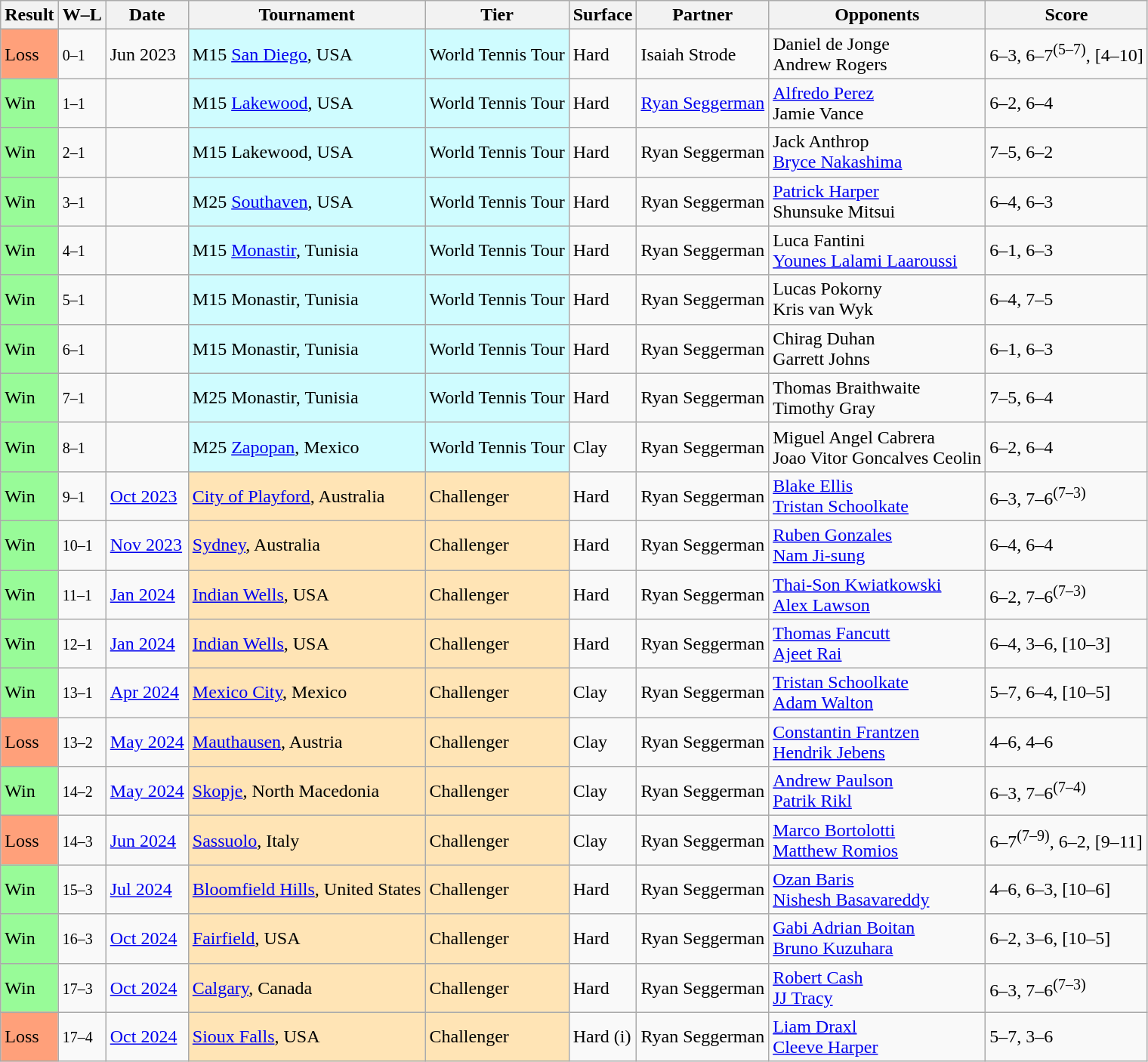<table class="sortable wikitable nowrap">
<tr>
<th>Result</th>
<th class="unsortable">W–L</th>
<th>Date</th>
<th>Tournament</th>
<th>Tier</th>
<th>Surface</th>
<th>Partner</th>
<th>Opponents</th>
<th class="unsortable">Score</th>
</tr>
<tr>
<td bgcolor="FFA07A">Loss</td>
<td><small>0–1</small></td>
<td>Jun 2023</td>
<td style="background:#cffcff;">M15 <a href='#'>San Diego</a>, USA</td>
<td style="background:#cffcff;">World Tennis Tour</td>
<td>Hard</td>
<td> Isaiah Strode</td>
<td> Daniel de Jonge<br> Andrew Rogers</td>
<td>6–3, 6–7<sup>(5–7)</sup>, [4–10]</td>
</tr>
<tr>
<td bgcolor="98FB98">Win</td>
<td><small>1–1</small></td>
<td></td>
<td style="background:#cffcff;">M15 <a href='#'>Lakewood</a>, USA</td>
<td style="background:#cffcff;">World Tennis Tour</td>
<td>Hard</td>
<td> <a href='#'>Ryan Seggerman</a></td>
<td> <a href='#'>Alfredo Perez</a><br> Jamie Vance</td>
<td>6–2, 6–4</td>
</tr>
<tr>
<td bgcolor="98FB98">Win</td>
<td><small>2–1</small></td>
<td></td>
<td style="background:#cffcff;">M15 Lakewood, USA</td>
<td style="background:#cffcff;">World Tennis Tour</td>
<td>Hard</td>
<td> Ryan Seggerman</td>
<td> Jack Anthrop<br> <a href='#'>Bryce Nakashima</a></td>
<td>7–5, 6–2</td>
</tr>
<tr>
<td bgcolor="98FB98">Win</td>
<td><small>3–1</small></td>
<td></td>
<td style="background:#cffcff;">M25 <a href='#'>Southaven</a>, USA</td>
<td style="background:#cffcff;">World Tennis Tour</td>
<td>Hard</td>
<td> Ryan Seggerman</td>
<td> <a href='#'>Patrick Harper</a><br> Shunsuke Mitsui</td>
<td>6–4, 6–3</td>
</tr>
<tr>
<td bgcolor="98FB98">Win</td>
<td><small>4–1</small></td>
<td></td>
<td style="background:#cffcff;">M15 <a href='#'>Monastir</a>, Tunisia</td>
<td style="background:#cffcff;">World Tennis Tour</td>
<td>Hard</td>
<td> Ryan Seggerman</td>
<td> Luca Fantini<br> <a href='#'>Younes Lalami Laaroussi</a></td>
<td>6–1, 6–3</td>
</tr>
<tr>
<td bgcolor="98FB98">Win</td>
<td><small>5–1</small></td>
<td></td>
<td style="background:#cffcff;">M15 Monastir, Tunisia</td>
<td style="background:#cffcff;">World Tennis Tour</td>
<td>Hard</td>
<td> Ryan Seggerman</td>
<td> Lucas Pokorny<br> Kris van Wyk</td>
<td>6–4, 7–5</td>
</tr>
<tr>
<td bgcolor="98FB98">Win</td>
<td><small>6–1</small></td>
<td></td>
<td style="background:#cffcff;">M15 Monastir, Tunisia</td>
<td style="background:#cffcff;">World Tennis Tour</td>
<td>Hard</td>
<td> Ryan Seggerman</td>
<td> Chirag Duhan<br> Garrett Johns</td>
<td>6–1, 6–3</td>
</tr>
<tr>
<td bgcolor="98FB98">Win</td>
<td><small>7–1</small></td>
<td></td>
<td style="background:#cffcff;">M25 Monastir, Tunisia</td>
<td style="background:#cffcff;">World Tennis Tour</td>
<td>Hard</td>
<td> Ryan Seggerman</td>
<td> Thomas Braithwaite<br> Timothy Gray</td>
<td>7–5, 6–4</td>
</tr>
<tr>
<td bgcolor="98FB98">Win</td>
<td><small>8–1</small></td>
<td></td>
<td style="background:#cffcff;">M25 <a href='#'>Zapopan</a>, Mexico</td>
<td style="background:#cffcff;">World Tennis Tour</td>
<td>Clay</td>
<td> Ryan Seggerman</td>
<td> Miguel Angel Cabrera<br> Joao Vitor Goncalves Ceolin</td>
<td>6–2, 6–4</td>
</tr>
<tr>
<td bgcolor="98FB98">Win</td>
<td><small>9–1</small></td>
<td><a href='#'>Oct 2023</a></td>
<td style="background:moccasin;"><a href='#'>City of Playford</a>, Australia</td>
<td style="background:moccasin;">Challenger</td>
<td>Hard</td>
<td> Ryan Seggerman</td>
<td> <a href='#'>Blake Ellis</a><br> <a href='#'>Tristan Schoolkate</a></td>
<td>6–3, 7–6<sup>(7–3)</sup></td>
</tr>
<tr>
<td bgcolor="98FB98">Win</td>
<td><small>10–1</small></td>
<td><a href='#'>Nov 2023</a></td>
<td style="background:moccasin;"><a href='#'>Sydney</a>, Australia</td>
<td style="background:moccasin;">Challenger</td>
<td>Hard</td>
<td> Ryan Seggerman</td>
<td> <a href='#'>Ruben Gonzales</a><br> <a href='#'>Nam Ji-sung</a></td>
<td>6–4, 6–4</td>
</tr>
<tr>
<td bgcolor="98FB98">Win</td>
<td><small>11–1</small></td>
<td><a href='#'>Jan 2024</a></td>
<td style="background:moccasin;"><a href='#'>Indian Wells</a>, USA</td>
<td style="background:moccasin;">Challenger</td>
<td>Hard</td>
<td> Ryan Seggerman</td>
<td> <a href='#'>Thai-Son Kwiatkowski</a><br> <a href='#'>Alex Lawson</a></td>
<td>6–2, 7–6<sup>(7–3)</sup></td>
</tr>
<tr>
<td bgcolor="98FB98">Win</td>
<td><small>12–1</small></td>
<td><a href='#'>Jan 2024</a></td>
<td style="background:moccasin;"><a href='#'>Indian Wells</a>, USA</td>
<td style="background:moccasin;">Challenger</td>
<td>Hard</td>
<td> Ryan Seggerman</td>
<td> <a href='#'>Thomas Fancutt</a><br> <a href='#'>Ajeet Rai</a></td>
<td>6–4, 3–6, [10–3]</td>
</tr>
<tr>
<td bgcolor="98FB98">Win</td>
<td><small>13–1</small></td>
<td><a href='#'>Apr 2024</a></td>
<td style="background:moccasin;"><a href='#'>Mexico City</a>, Mexico</td>
<td style="background:moccasin;">Challenger</td>
<td>Clay</td>
<td> Ryan Seggerman</td>
<td> <a href='#'>Tristan Schoolkate</a><br> <a href='#'>Adam Walton</a></td>
<td>5–7, 6–4, [10–5]</td>
</tr>
<tr>
<td bgcolor="FFA07A">Loss</td>
<td><small>13–2</small></td>
<td><a href='#'>May 2024</a></td>
<td style="background:moccasin;"><a href='#'>Mauthausen</a>, Austria</td>
<td style="background:moccasin;">Challenger</td>
<td>Clay</td>
<td> Ryan Seggerman</td>
<td> <a href='#'>Constantin Frantzen</a><br> <a href='#'>Hendrik Jebens</a></td>
<td>4–6, 4–6</td>
</tr>
<tr>
<td bgcolor="98FB98">Win</td>
<td><small>14–2</small></td>
<td><a href='#'>May 2024</a></td>
<td style="background:moccasin;"><a href='#'>Skopje</a>, North Macedonia</td>
<td style="background:moccasin;">Challenger</td>
<td>Clay</td>
<td> Ryan Seggerman</td>
<td> <a href='#'>Andrew Paulson</a><br> <a href='#'>Patrik Rikl</a></td>
<td>6–3, 7–6<sup>(7–4)</sup></td>
</tr>
<tr>
<td bgcolor=FFA07A>Loss</td>
<td><small>14–3</small></td>
<td><a href='#'>Jun 2024</a></td>
<td style="background:moccasin;"><a href='#'>Sassuolo</a>, Italy</td>
<td style="background:moccasin;">Challenger</td>
<td>Clay</td>
<td> Ryan Seggerman</td>
<td> <a href='#'>Marco Bortolotti</a><br> <a href='#'>Matthew Romios</a></td>
<td>6–7<sup>(7–9)</sup>, 6–2, [9–11]</td>
</tr>
<tr>
<td bgcolor="98FB98">Win</td>
<td><small>15–3</small></td>
<td><a href='#'>Jul 2024</a></td>
<td style="background:moccasin;"><a href='#'>Bloomfield Hills</a>, United States</td>
<td style="background:moccasin;">Challenger</td>
<td>Hard</td>
<td> Ryan Seggerman</td>
<td> <a href='#'>Ozan Baris</a><br> <a href='#'>Nishesh Basavareddy</a></td>
<td>4–6, 6–3, [10–6]</td>
</tr>
<tr>
<td bgcolor="98FB98">Win</td>
<td><small>16–3</small></td>
<td><a href='#'>Oct 2024</a></td>
<td style="background:moccasin;"><a href='#'>Fairfield</a>, USA</td>
<td style="background:moccasin;">Challenger</td>
<td>Hard</td>
<td> Ryan Seggerman</td>
<td> <a href='#'>Gabi Adrian Boitan</a><br> <a href='#'>Bruno Kuzuhara</a></td>
<td>6–2, 3–6, [10–5]</td>
</tr>
<tr>
<td bgcolor="98FB98">Win</td>
<td><small>17–3</small></td>
<td><a href='#'>Oct 2024</a></td>
<td style="background:moccasin;"><a href='#'>Calgary</a>, Canada</td>
<td style="background:moccasin;">Challenger</td>
<td>Hard</td>
<td> Ryan Seggerman</td>
<td> <a href='#'>Robert Cash</a><br> <a href='#'>JJ Tracy</a></td>
<td>6–3, 7–6<sup>(7–3)</sup></td>
</tr>
<tr>
<td bgcolor=FFA07A>Loss</td>
<td><small>17–4</small></td>
<td><a href='#'>Oct 2024</a></td>
<td style="background:moccasin;"><a href='#'>Sioux Falls</a>, USA</td>
<td style="background:moccasin;">Challenger</td>
<td>Hard (i)</td>
<td> Ryan Seggerman</td>
<td> <a href='#'>Liam Draxl</a><br> <a href='#'>Cleeve Harper</a></td>
<td>5–7, 3–6</td>
</tr>
</table>
